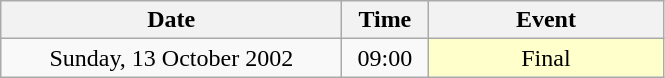<table class = "wikitable" style="text-align:center;">
<tr>
<th width=220>Date</th>
<th width=50>Time</th>
<th width=150>Event</th>
</tr>
<tr>
<td>Sunday, 13 October 2002</td>
<td>09:00</td>
<td bgcolor=ffffcc>Final</td>
</tr>
</table>
